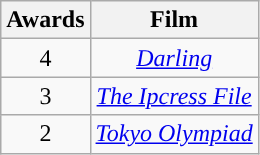<table class="wikitable" style="text-align:center;">
<tr>
<th style="background:">Awards</th>
<th style="background:">Film</th>
</tr>
<tr>
<td>4</td>
<td><em><a href='#'>Darling</a></em></td>
</tr>
<tr>
<td>3</td>
<td><em><a href='#'>The Ipcress File</a></em></td>
</tr>
<tr>
<td>2</td>
<td><em><a href='#'>Tokyo Olympiad</a></em></td>
</tr>
</table>
